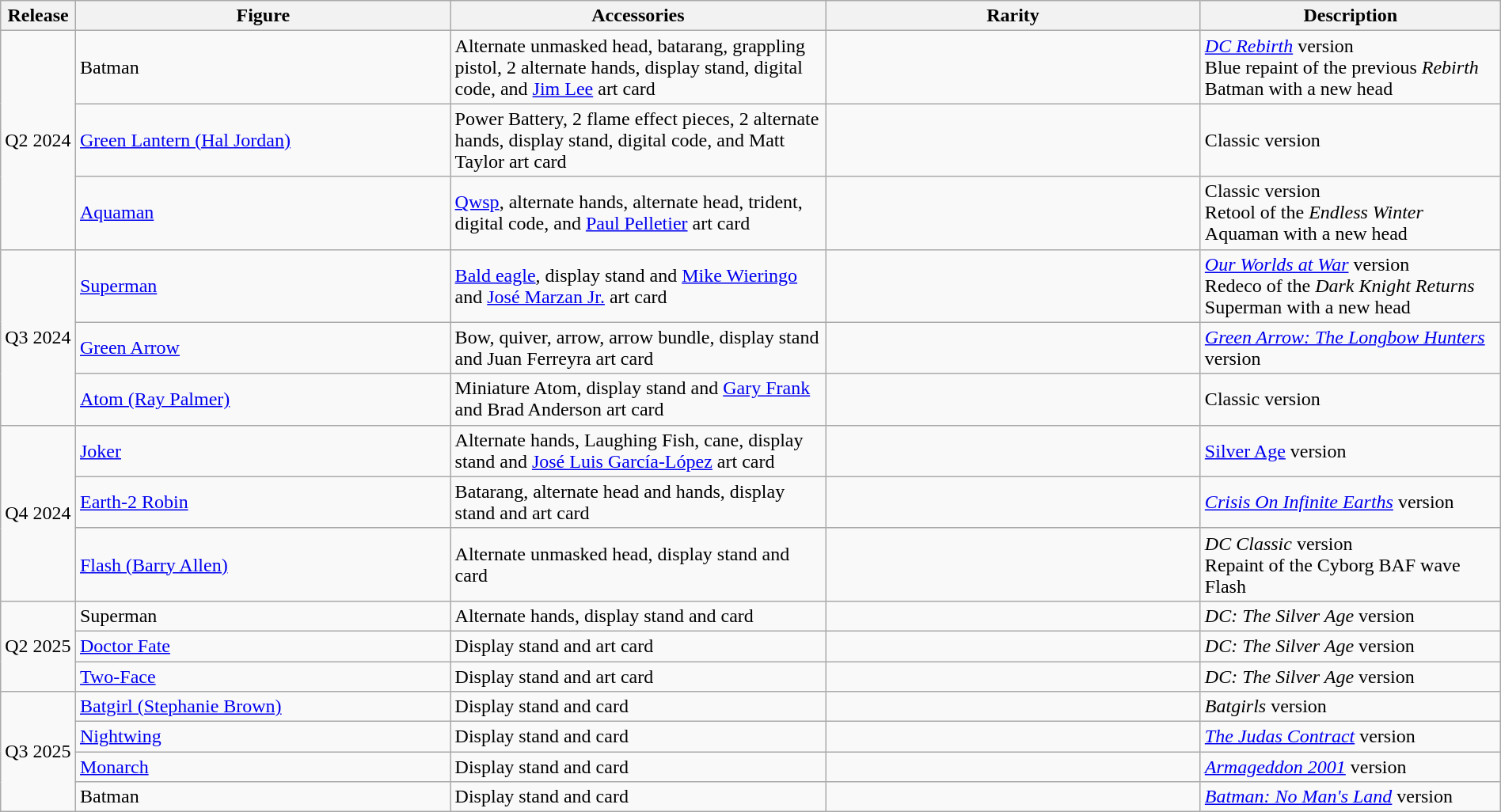<table class="wikitable" style="width:100%;">
<tr>
<th width=5%!scope="col">Release</th>
<th width=25%!scope="col">Figure</th>
<th width=25%!scope="col">Accessories</th>
<th width=25%!scope="col">Rarity</th>
<th width=35%!scope="col">Description</th>
</tr>
<tr>
<td rowspan=3>Q2 2024</td>
<td>Batman</td>
<td>Alternate unmasked head, batarang, grappling pistol, 2 alternate hands, display stand, digital code, and <a href='#'>Jim Lee</a> art card</td>
<td></td>
<td><em><a href='#'>DC Rebirth</a></em> version<br>Blue repaint of the previous <em>Rebirth</em> Batman with a new head</td>
</tr>
<tr>
<td><a href='#'>Green Lantern (Hal Jordan)</a></td>
<td>Power Battery, 2 flame effect pieces, 2 alternate hands, display stand, digital code, and Matt Taylor art card</td>
<td></td>
<td>Classic version</td>
</tr>
<tr>
<td><a href='#'>Aquaman</a></td>
<td><a href='#'>Qwsp</a>, alternate hands, alternate head, trident, digital code, and <a href='#'>Paul Pelletier</a> art card</td>
<td></td>
<td>Classic version<br>Retool of the <em>Endless Winter</em> Aquaman with a new head</td>
</tr>
<tr>
<td rowspan=3>Q3 2024</td>
<td><a href='#'>Superman</a></td>
<td><a href='#'>Bald eagle</a>, display stand and <a href='#'>Mike Wieringo</a> and <a href='#'>José Marzan Jr.</a> art card</td>
<td></td>
<td><em><a href='#'>Our Worlds at War</a></em> version<br>Redeco of the <em>Dark Knight Returns</em> Superman with a new head</td>
</tr>
<tr>
<td><a href='#'>Green Arrow</a></td>
<td>Bow, quiver, arrow, arrow bundle, display stand and Juan Ferreyra art card</td>
<td></td>
<td><em><a href='#'>Green Arrow: The Longbow Hunters</a></em> version</td>
</tr>
<tr>
<td><a href='#'>Atom (Ray Palmer)</a></td>
<td>Miniature Atom, display stand and <a href='#'>Gary Frank</a> and Brad Anderson art card</td>
<td></td>
<td>Classic version</td>
</tr>
<tr>
<td rowspan=3>Q4 2024</td>
<td><a href='#'>Joker</a></td>
<td>Alternate hands, Laughing Fish, cane, display stand and <a href='#'>José Luis García-López</a> art card</td>
<td></td>
<td><a href='#'>Silver Age</a> version</td>
</tr>
<tr>
<td><a href='#'>Earth-2 Robin</a></td>
<td>Batarang, alternate head and hands, display stand and art card</td>
<td></td>
<td><em><a href='#'>Crisis On Infinite Earths</a></em> version</td>
</tr>
<tr>
<td><a href='#'>Flash (Barry Allen)</a></td>
<td>Alternate unmasked head, display stand and card</td>
<td></td>
<td><em>DC Classic</em> version<br>Repaint of the Cyborg BAF wave Flash</td>
</tr>
<tr>
<td rowspan=3>Q2 2025</td>
<td>Superman</td>
<td>Alternate hands, display stand and card</td>
<td></td>
<td><em>DC: The Silver Age</em> version</td>
</tr>
<tr>
<td><a href='#'>Doctor Fate</a></td>
<td>Display stand and art card</td>
<td></td>
<td><em>DC: The Silver Age</em> version</td>
</tr>
<tr>
<td><a href='#'>Two-Face</a></td>
<td>Display stand and art card</td>
<td></td>
<td><em>DC: The Silver Age</em> version</td>
</tr>
<tr>
<td rowspan=4>Q3 2025</td>
<td><a href='#'>Batgirl (Stephanie Brown)</a></td>
<td>Display stand and card</td>
<td></td>
<td><em>Batgirls</em> version</td>
</tr>
<tr>
<td><a href='#'>Nightwing</a></td>
<td>Display stand and card</td>
<td></td>
<td><em><a href='#'>The Judas Contract</a></em> version</td>
</tr>
<tr>
<td><a href='#'>Monarch</a></td>
<td>Display stand and card</td>
<td></td>
<td><em><a href='#'>Armageddon 2001</a></em> version</td>
</tr>
<tr>
<td>Batman</td>
<td>Display stand and card</td>
<td></td>
<td><em><a href='#'>Batman: No Man's Land</a></em> version</td>
</tr>
</table>
